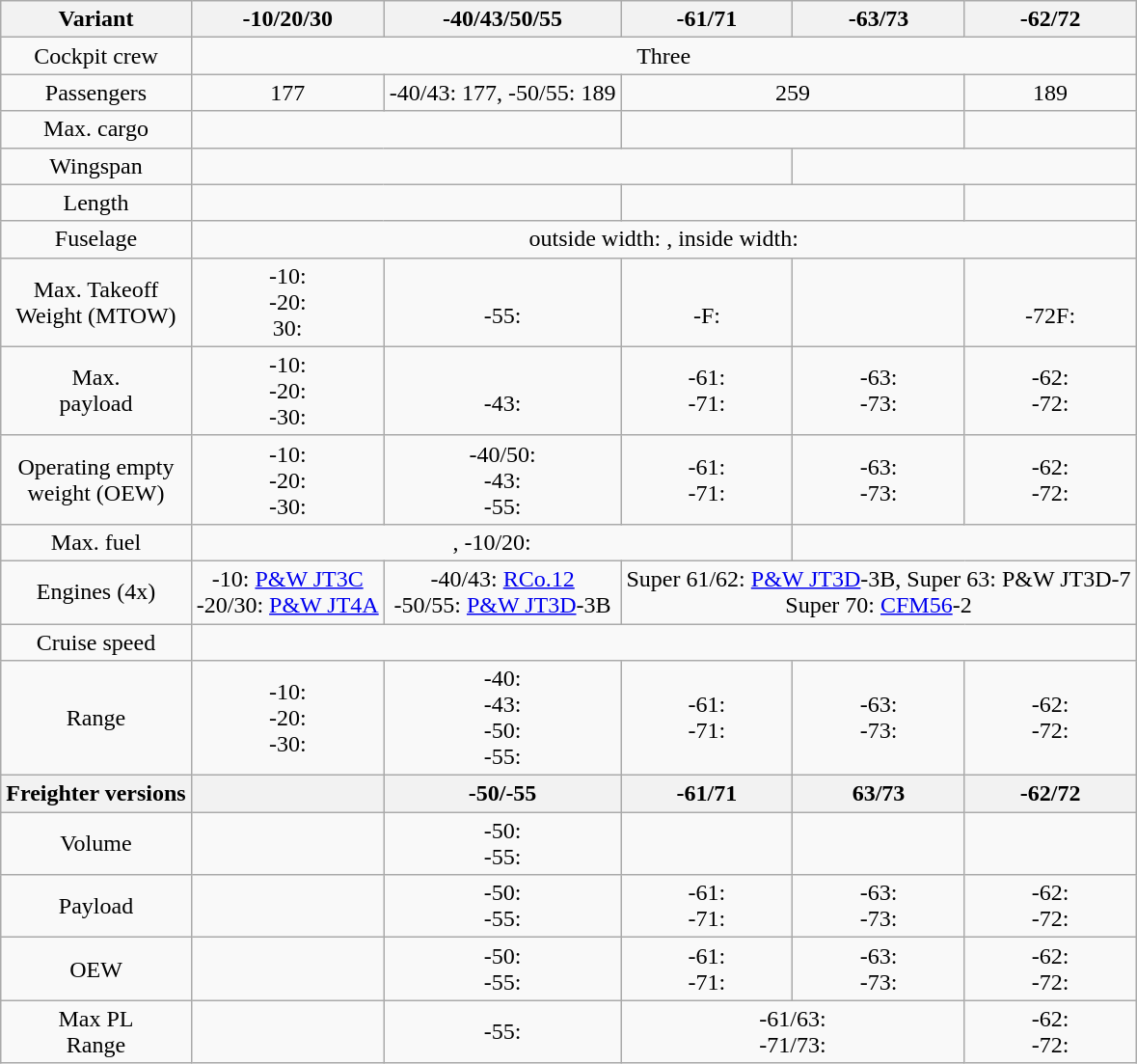<table class="wikitable" style="text-align: center">
<tr>
<th>Variant</th>
<th>-10/20/30</th>
<th>-40/43/50/55</th>
<th>-61/71</th>
<th>-63/73</th>
<th>-62/72</th>
</tr>
<tr>
<td>Cockpit crew</td>
<td colspan="5">Three</td>
</tr>
<tr>
<td>Passengers</td>
<td>177</td>
<td>-40/43: 177, -50/55: 189</td>
<td colspan=2>259</td>
<td>189</td>
</tr>
<tr>
<td>Max. cargo</td>
<td colspan=2></td>
<td colspan=2></td>
<td></td>
</tr>
<tr>
<td>Wingspan</td>
<td colspan=3></td>
<td colspan=2></td>
</tr>
<tr>
<td>Length</td>
<td colspan=2></td>
<td colspan=2></td>
<td></td>
</tr>
<tr>
<td>Fuselage</td>
<td colspan=5>outside width: , inside width: </td>
</tr>
<tr>
<td>Max. Takeoff <br>Weight (MTOW)</td>
<td>-10: <br>-20: <br>30: </td>
<td><br>-55: </td>
<td><br>-F: </td>
<td></td>
<td><br>-72F: </td>
</tr>
<tr>
<td>Max. <br>payload</td>
<td>-10:  <br>-20:  <br>-30: </td>
<td><br>-43: </td>
<td>-61: <br>-71: </td>
<td>-63: <br>-73: </td>
<td>-62: <br>-72: </td>
</tr>
<tr>
<td>Operating empty <br>weight (OEW)</td>
<td>-10: <br>-20: <br>-30: </td>
<td>-40/50: <br>-43: <br>-55: </td>
<td>-61: <br>-71: </td>
<td>-63: <br>-73: </td>
<td>-62: <br>-72: </td>
</tr>
<tr>
<td>Max. fuel</td>
<td colspan=3>, -10/20: </td>
<td colspan=2></td>
</tr>
<tr>
<td>Engines (4x)</td>
<td>-10: <a href='#'>P&W JT3C</a> <br>-20/30: <a href='#'>P&W JT4A</a></td>
<td>-40/43: <a href='#'>RCo.12</a> <br>-50/55: <a href='#'>P&W JT3D</a>-3B</td>
<td colspan=3>Super 61/62: <a href='#'>P&W JT3D</a>-3B, Super 63: P&W JT3D-7<br>Super 70: <a href='#'>CFM56</a>-2</td>
</tr>
<tr>
<td>Cruise speed</td>
<td colspan=5></td>
</tr>
<tr>
<td>Range</td>
<td>-10:  <br>-20: <br>-30: </td>
<td>-40:  <br>-43: <br>-50:  <br>-55: </td>
<td>-61:  <br>-71: </td>
<td>-63:  <br>-73: </td>
<td>-62:  <br>-72: </td>
</tr>
<tr>
<th>Freighter versions</th>
<th></th>
<th>-50/-55</th>
<th>-61/71</th>
<th>63/73</th>
<th>-62/72</th>
</tr>
<tr>
<td>Volume</td>
<td></td>
<td>-50: <br>-55: </td>
<td></td>
<td></td>
<td></td>
</tr>
<tr>
<td>Payload</td>
<td></td>
<td>-50: <br>-55: </td>
<td>-61: <br>-71: </td>
<td>-63: <br>-73: </td>
<td>-62: <br>-72: </td>
</tr>
<tr>
<td>OEW</td>
<td></td>
<td>-50: <br>-55: </td>
<td>-61: <br>-71: </td>
<td>-63: <br>-73: </td>
<td>-62: <br>-72: </td>
</tr>
<tr>
<td>Max PL<br>Range</td>
<td></td>
<td>-55: </td>
<td colspan=2>-61/63: <br>-71/73: </td>
<td>-62: <br>-72: </td>
</tr>
</table>
